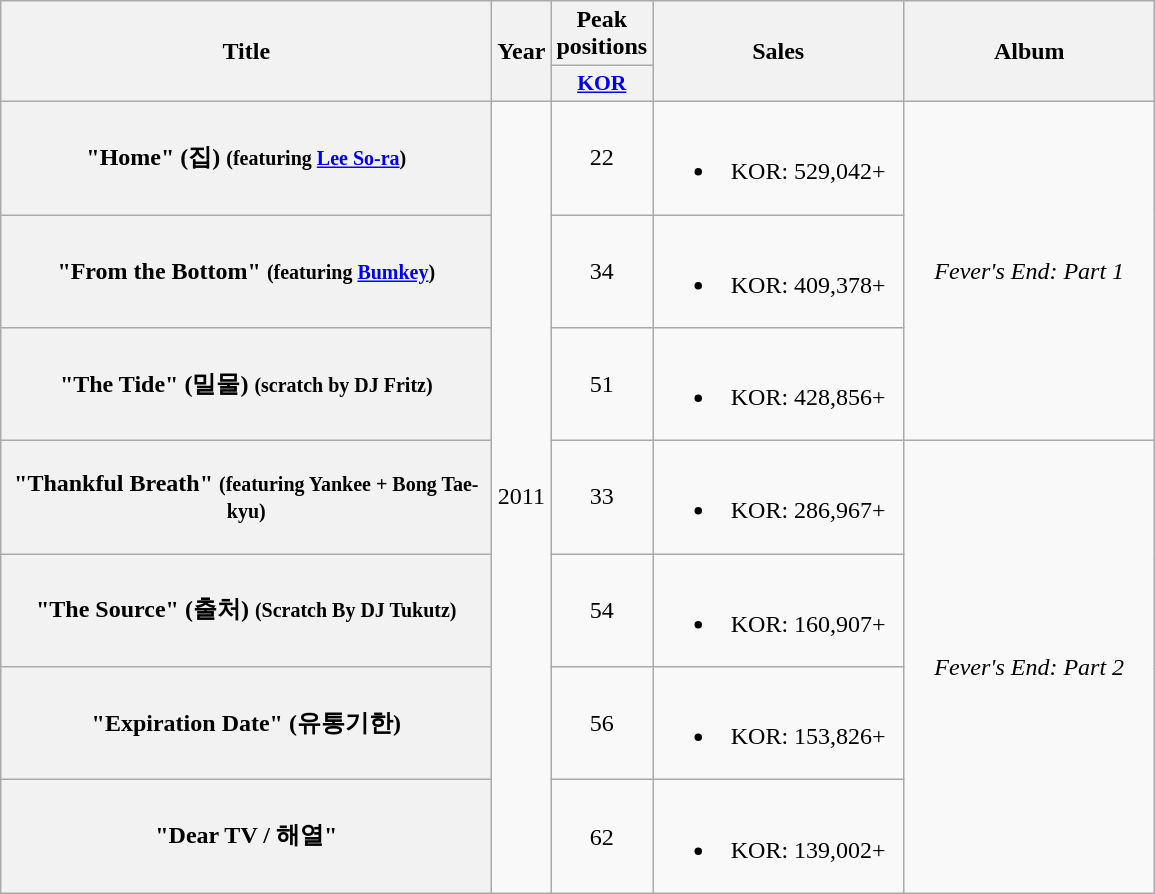<table class="wikitable plainrowheaders" style="text-align:center;">
<tr>
<th rowspan=2 style="width:20em;">Title</th>
<th rowspan=2 style="width:2em;">Year</th>
<th scope="col" colspan="1">Peak positions</th>
<th rowspan=2 style="width:10em;">Sales</th>
<th rowspan=2 style="width:10em;">Album</th>
</tr>
<tr>
<th style="width:3.5em;font-size:90%"><a href='#'>KOR</a><br></th>
</tr>
<tr>
<th scope="row">"Home" (집) <small>(featuring <a href='#'>Lee So-ra</a>)</small></th>
<td rowspan="7">2011</td>
<td>22</td>
<td><br><ul><li>KOR: 529,042+</li></ul></td>
<td rowspan="3"><em>Fever's End: Part 1</em></td>
</tr>
<tr>
<th scope="row">"From the Bottom" <small>(featuring <a href='#'>Bumkey</a>)</small></th>
<td>34</td>
<td><br><ul><li>KOR: 409,378+</li></ul></td>
</tr>
<tr>
<th scope="row">"The Tide" (밀물) <small>(scratch by DJ Fritz)</small></th>
<td>51</td>
<td><br><ul><li>KOR: 428,856+</li></ul></td>
</tr>
<tr>
<th scope="row">"Thankful Breath" <small>(featuring Yankee + Bong Tae-kyu)</small></th>
<td>33</td>
<td><br><ul><li>KOR: 286,967+</li></ul></td>
<td rowspan="4"><em>Fever's End: Part 2</em></td>
</tr>
<tr>
<th scope="row">"The Source" (출처) <small>(Scratch By DJ Tukutz)</small></th>
<td>54</td>
<td><br><ul><li>KOR: 160,907+</li></ul></td>
</tr>
<tr>
<th scope="row">"Expiration Date" (유통기한)</th>
<td>56</td>
<td><br><ul><li>KOR: 153,826+</li></ul></td>
</tr>
<tr>
<th scope="row">"Dear TV / 해열"</th>
<td>62</td>
<td><br><ul><li>KOR: 139,002+</li></ul></td>
</tr>
</table>
